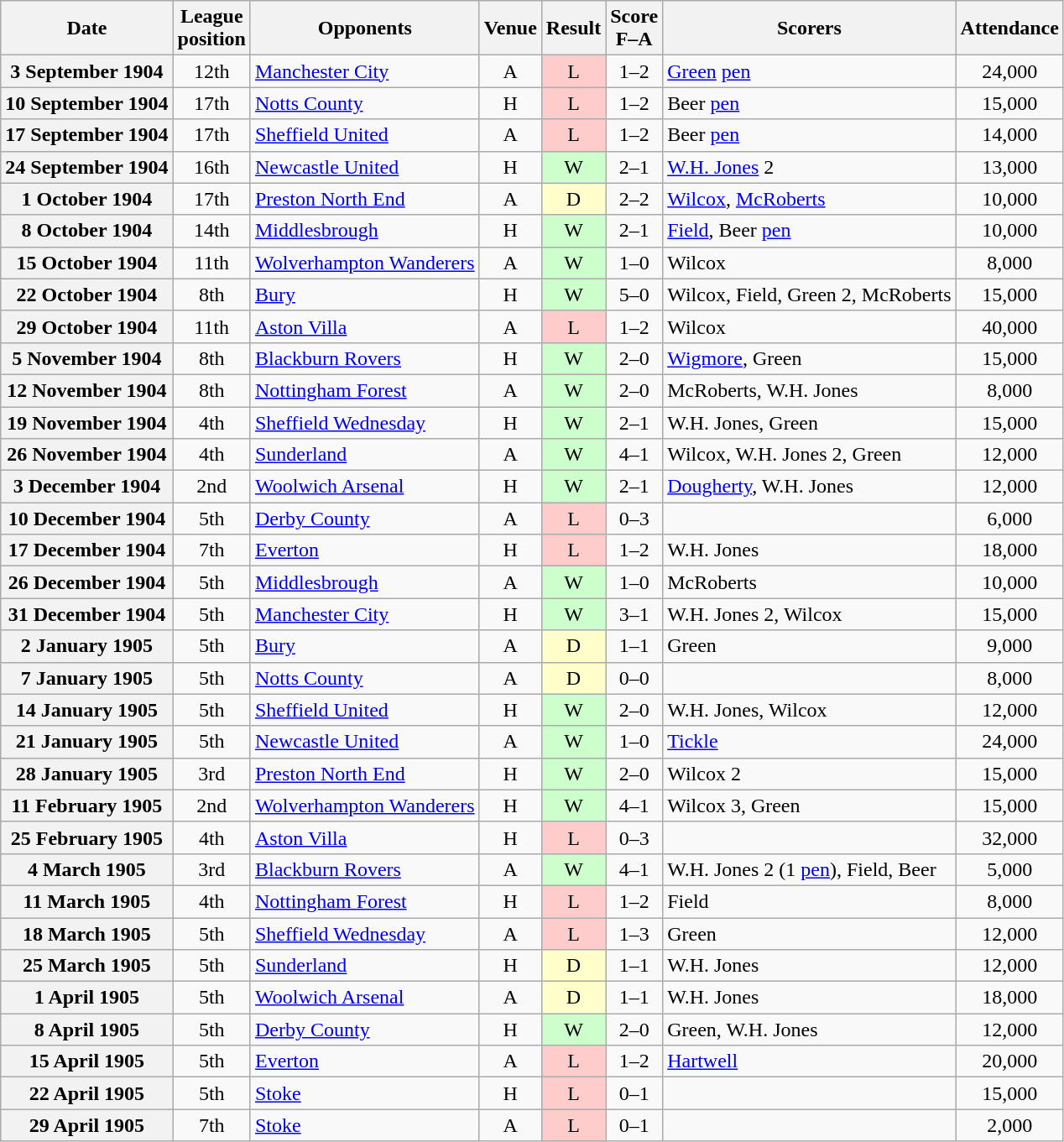<table class="wikitable plainrowheaders" style="text-align:center">
<tr>
<th scope="col">Date</th>
<th scope="col">League<br>position</th>
<th scope="col">Opponents</th>
<th scope="col">Venue</th>
<th scope="col">Result</th>
<th scope="col">Score<br>F–A</th>
<th scope="col">Scorers</th>
<th scope="col">Attendance</th>
</tr>
<tr>
<th scope="row">3 September 1904</th>
<td>12th</td>
<td align="left"><a href='#'>Manchester City</a></td>
<td>A</td>
<td style=background:#fcc>L</td>
<td>1–2</td>
<td align="left"><a href='#'>Green</a> <a href='#'>pen</a></td>
<td>24,000</td>
</tr>
<tr>
<th scope="row">10 September 1904</th>
<td>17th</td>
<td align="left"><a href='#'>Notts County</a></td>
<td>H</td>
<td style=background:#fcc>L</td>
<td>1–2</td>
<td align="left">Beer <a href='#'>pen</a></td>
<td>15,000</td>
</tr>
<tr>
<th scope="row">17 September 1904</th>
<td>17th</td>
<td align="left"><a href='#'>Sheffield United</a></td>
<td>A</td>
<td style=background:#fcc>L</td>
<td>1–2</td>
<td align="left">Beer <a href='#'>pen</a></td>
<td>14,000</td>
</tr>
<tr>
<th scope="row">24 September 1904</th>
<td>16th</td>
<td align="left"><a href='#'>Newcastle United</a></td>
<td>H</td>
<td style=background:#cfc>W</td>
<td>2–1</td>
<td align="left"><a href='#'>W.H. Jones</a> 2</td>
<td>13,000</td>
</tr>
<tr>
<th scope="row">1 October 1904</th>
<td>17th</td>
<td align="left"><a href='#'>Preston North End</a></td>
<td>A</td>
<td style=background:#ffc>D</td>
<td>2–2</td>
<td align="left"><a href='#'>Wilcox</a>, <a href='#'>McRoberts</a></td>
<td>10,000</td>
</tr>
<tr>
<th scope="row">8 October 1904</th>
<td>14th</td>
<td align="left"><a href='#'>Middlesbrough</a></td>
<td>H</td>
<td style=background:#cfc>W</td>
<td>2–1</td>
<td align="left"><a href='#'>Field</a>, Beer <a href='#'>pen</a></td>
<td>10,000</td>
</tr>
<tr>
<th scope="row">15 October 1904</th>
<td>11th</td>
<td align="left"><a href='#'>Wolverhampton Wanderers</a></td>
<td>A</td>
<td style=background:#cfc>W</td>
<td>1–0</td>
<td align="left">Wilcox</td>
<td>8,000</td>
</tr>
<tr>
<th scope="row">22 October 1904</th>
<td>8th</td>
<td align="left"><a href='#'>Bury</a></td>
<td>H</td>
<td style=background:#cfc>W</td>
<td>5–0</td>
<td align="left">Wilcox, Field, Green 2, McRoberts</td>
<td>15,000</td>
</tr>
<tr>
<th scope="row">29 October 1904</th>
<td>11th</td>
<td align="left"><a href='#'>Aston Villa</a></td>
<td>A</td>
<td style=background:#fcc>L</td>
<td>1–2</td>
<td align="left">Wilcox</td>
<td>40,000</td>
</tr>
<tr>
<th scope="row">5 November 1904</th>
<td>8th</td>
<td align="left"><a href='#'>Blackburn Rovers</a></td>
<td>H</td>
<td style=background:#cfc>W</td>
<td>2–0</td>
<td align="left"><a href='#'>Wigmore</a>, Green</td>
<td>15,000</td>
</tr>
<tr>
<th scope="row">12 November 1904</th>
<td>8th</td>
<td align="left"><a href='#'>Nottingham Forest</a></td>
<td>A</td>
<td style=background:#cfc>W</td>
<td>2–0</td>
<td align="left">McRoberts, W.H. Jones</td>
<td>8,000</td>
</tr>
<tr>
<th scope="row">19 November 1904</th>
<td>4th</td>
<td align="left"><a href='#'>Sheffield Wednesday</a></td>
<td>H</td>
<td style=background:#cfc>W</td>
<td>2–1</td>
<td align="left">W.H. Jones, Green</td>
<td>15,000</td>
</tr>
<tr>
<th scope="row">26 November 1904</th>
<td>4th</td>
<td align="left"><a href='#'>Sunderland</a></td>
<td>A</td>
<td style=background:#cfc>W</td>
<td>4–1</td>
<td align="left">Wilcox, W.H. Jones 2, Green</td>
<td>12,000</td>
</tr>
<tr>
<th scope="row">3 December 1904</th>
<td>2nd</td>
<td align="left"><a href='#'>Woolwich Arsenal</a></td>
<td>H</td>
<td style=background:#cfc>W</td>
<td>2–1</td>
<td align="left"><a href='#'>Dougherty</a>, W.H. Jones</td>
<td>12,000</td>
</tr>
<tr>
<th scope="row">10 December 1904</th>
<td>5th</td>
<td align="left"><a href='#'>Derby County</a></td>
<td>A</td>
<td style=background:#fcc>L</td>
<td>0–3</td>
<td></td>
<td>6,000</td>
</tr>
<tr>
<th scope="row">17 December 1904</th>
<td>7th</td>
<td align="left"><a href='#'>Everton</a></td>
<td>H</td>
<td style=background:#fcc>L</td>
<td>1–2</td>
<td align="left">W.H. Jones</td>
<td>18,000</td>
</tr>
<tr>
<th scope="row">26 December 1904</th>
<td>5th</td>
<td align="left"><a href='#'>Middlesbrough</a></td>
<td>A</td>
<td style=background:#cfc>W</td>
<td>1–0</td>
<td align="left">McRoberts</td>
<td>10,000</td>
</tr>
<tr>
<th scope="row">31 December 1904</th>
<td>5th</td>
<td align="left"><a href='#'>Manchester City</a></td>
<td>H</td>
<td style=background:#cfc>W</td>
<td>3–1</td>
<td align="left">W.H. Jones 2, Wilcox</td>
<td>15,000</td>
</tr>
<tr>
<th scope="row">2 January 1905</th>
<td>5th</td>
<td align="left"><a href='#'>Bury</a></td>
<td>A</td>
<td style=background:#ffc>D</td>
<td>1–1</td>
<td align="left">Green</td>
<td>9,000</td>
</tr>
<tr>
<th scope="row">7 January 1905</th>
<td>5th</td>
<td align="left"><a href='#'>Notts County</a></td>
<td>A</td>
<td style=background:#ffc>D</td>
<td>0–0</td>
<td></td>
<td>8,000</td>
</tr>
<tr>
<th scope="row">14 January 1905</th>
<td>5th</td>
<td align="left"><a href='#'>Sheffield United</a></td>
<td>H</td>
<td style=background:#cfc>W</td>
<td>2–0</td>
<td align="left">W.H. Jones, Wilcox</td>
<td>12,000</td>
</tr>
<tr>
<th scope="row">21 January 1905</th>
<td>5th</td>
<td align="left"><a href='#'>Newcastle United</a></td>
<td>A</td>
<td style=background:#cfc>W</td>
<td>1–0</td>
<td align="left"><a href='#'>Tickle</a></td>
<td>24,000</td>
</tr>
<tr>
<th scope="row">28 January 1905</th>
<td>3rd</td>
<td align="left"><a href='#'>Preston North End</a></td>
<td>H</td>
<td style=background:#cfc>W</td>
<td>2–0</td>
<td align="left">Wilcox 2</td>
<td>15,000</td>
</tr>
<tr>
<th scope="row">11 February 1905</th>
<td>2nd</td>
<td align="left"><a href='#'>Wolverhampton Wanderers</a></td>
<td>H</td>
<td style=background:#cfc>W</td>
<td>4–1</td>
<td align="left">Wilcox 3, Green</td>
<td>15,000</td>
</tr>
<tr>
<th scope="row">25 February 1905</th>
<td>4th</td>
<td align="left"><a href='#'>Aston Villa</a></td>
<td>H</td>
<td style=background:#fcc>L</td>
<td>0–3</td>
<td></td>
<td>32,000</td>
</tr>
<tr>
<th scope="row">4 March 1905</th>
<td>3rd</td>
<td align="left"><a href='#'>Blackburn Rovers</a></td>
<td>A</td>
<td style=background:#cfc>W</td>
<td>4–1</td>
<td align="left">W.H. Jones 2 (1 <a href='#'>pen</a>), Field, Beer</td>
<td>5,000</td>
</tr>
<tr>
<th scope="row">11 March 1905</th>
<td>4th</td>
<td align="left"><a href='#'>Nottingham Forest</a></td>
<td>H</td>
<td style=background:#fcc>L</td>
<td>1–2</td>
<td align="left">Field</td>
<td>8,000</td>
</tr>
<tr>
<th scope="row">18 March 1905</th>
<td>5th</td>
<td align="left"><a href='#'>Sheffield Wednesday</a></td>
<td>A</td>
<td style=background:#fcc>L</td>
<td>1–3</td>
<td align="left">Green</td>
<td>12,000</td>
</tr>
<tr>
<th scope="row">25 March 1905</th>
<td>5th</td>
<td align="left"><a href='#'>Sunderland</a></td>
<td>H</td>
<td style=background:#ffc>D</td>
<td>1–1</td>
<td align="left">W.H. Jones</td>
<td>12,000</td>
</tr>
<tr>
<th scope="row">1 April 1905</th>
<td>5th</td>
<td align="left"><a href='#'>Woolwich Arsenal</a></td>
<td>A</td>
<td style=background:#ffc>D</td>
<td>1–1</td>
<td align="left">W.H. Jones</td>
<td>18,000</td>
</tr>
<tr>
<th scope="row">8 April 1905</th>
<td>5th</td>
<td align="left"><a href='#'>Derby County</a></td>
<td>H</td>
<td style=background:#cfc>W</td>
<td>2–0</td>
<td align="left">Green, W.H. Jones</td>
<td>12,000</td>
</tr>
<tr>
<th scope="row">15 April 1905</th>
<td>5th</td>
<td align="left"><a href='#'>Everton</a></td>
<td>A</td>
<td style=background:#fcc>L</td>
<td>1–2</td>
<td align="left"><a href='#'>Hartwell</a></td>
<td>20,000</td>
</tr>
<tr>
<th scope="row">22 April 1905</th>
<td>5th</td>
<td align="left"><a href='#'>Stoke</a></td>
<td>H</td>
<td style=background:#fcc>L</td>
<td>0–1</td>
<td></td>
<td>15,000</td>
</tr>
<tr>
<th scope="row">29 April 1905</th>
<td>7th</td>
<td align="left"><a href='#'>Stoke</a></td>
<td>A</td>
<td style=background:#fcc>L</td>
<td>0–1</td>
<td></td>
<td>2,000</td>
</tr>
</table>
